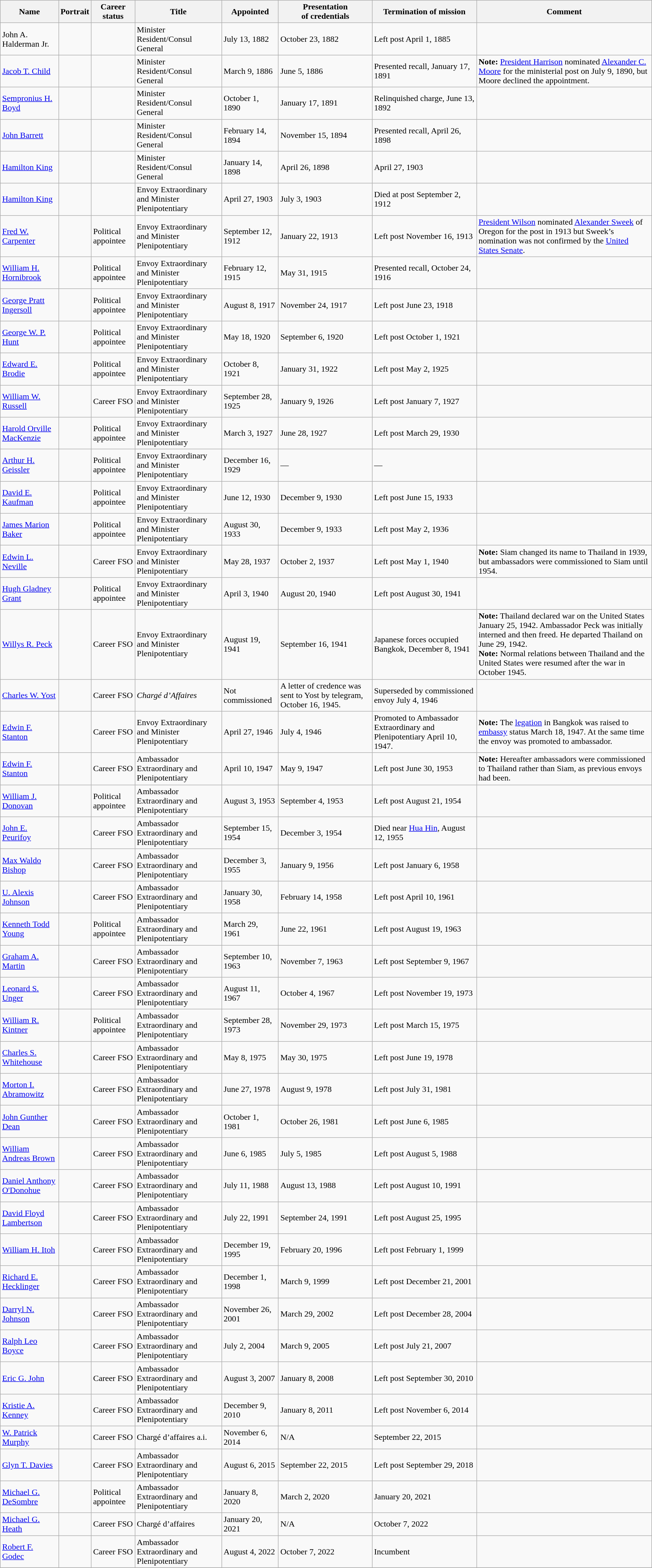<table class = wikitable>
<tr>
<th>Name</th>
<th>Portrait</th>
<th>Career status</th>
<th>Title</th>
<th>Appointed</th>
<th>Presentation<br>of credentials</th>
<th>Termination of mission</th>
<th>Comment</th>
</tr>
<tr>
<td>John A. Halderman Jr. </td>
<td></td>
<td></td>
<td>Minister Resident/Consul General</td>
<td>July 13, 1882</td>
<td>October 23, 1882</td>
<td>Left post April 1, 1885</td>
<td></td>
</tr>
<tr>
<td><a href='#'>Jacob T. Child</a></td>
<td></td>
<td></td>
<td>Minister Resident/Consul General</td>
<td>March 9, 1886</td>
<td>June 5, 1886</td>
<td>Presented recall, January 17, 1891</td>
<td><strong>Note:</strong> <a href='#'>President Harrison</a> nominated <a href='#'>Alexander C. Moore</a> for the ministerial post on July 9, 1890, but Moore declined the appointment.</td>
</tr>
<tr>
<td><a href='#'>Sempronius H. Boyd</a></td>
<td></td>
<td></td>
<td>Minister Resident/Consul General</td>
<td>October 1, 1890</td>
<td>January 17, 1891</td>
<td>Relinquished charge, June 13, 1892</td>
<td></td>
</tr>
<tr>
<td><a href='#'>John Barrett</a></td>
<td></td>
<td></td>
<td>Minister Resident/Consul General</td>
<td>February 14, 1894</td>
<td>November 15, 1894</td>
<td>Presented recall, April 26, 1898</td>
<td></td>
</tr>
<tr>
<td><a href='#'>Hamilton King</a></td>
<td></td>
<td></td>
<td>Minister Resident/Consul General</td>
<td>January 14, 1898</td>
<td>April 26, 1898</td>
<td>April 27, 1903</td>
<td></td>
</tr>
<tr>
<td><a href='#'>Hamilton King</a></td>
<td></td>
<td></td>
<td>Envoy Extraordinary and Minister Plenipotentiary</td>
<td>April 27, 1903</td>
<td>July 3, 1903</td>
<td>Died at post September 2, 1912</td>
<td></td>
</tr>
<tr>
<td><a href='#'>Fred W. Carpenter</a></td>
<td></td>
<td>Political appointee</td>
<td>Envoy Extraordinary and Minister Plenipotentiary</td>
<td>September 12, 1912</td>
<td>January 22, 1913</td>
<td>Left post November 16, 1913</td>
<td><a href='#'>President Wilson</a> nominated <a href='#'>Alexander Sweek</a> of Oregon for the post in 1913 but Sweek’s nomination was not confirmed by the <a href='#'>United States Senate</a>.</td>
</tr>
<tr>
<td><a href='#'>William H. Hornibrook</a></td>
<td></td>
<td>Political appointee</td>
<td>Envoy Extraordinary and Minister Plenipotentiary</td>
<td>February 12, 1915</td>
<td>May 31, 1915</td>
<td>Presented recall, October 24, 1916</td>
<td></td>
</tr>
<tr>
<td><a href='#'>George Pratt Ingersoll</a></td>
<td></td>
<td>Political appointee</td>
<td>Envoy Extraordinary and Minister Plenipotentiary</td>
<td>August 8, 1917</td>
<td>November 24, 1917</td>
<td>Left post June 23, 1918</td>
<td></td>
</tr>
<tr>
<td><a href='#'>George W. P. Hunt</a></td>
<td></td>
<td>Political appointee</td>
<td>Envoy Extraordinary and Minister Plenipotentiary</td>
<td>May 18, 1920</td>
<td>September 6, 1920</td>
<td>Left post October 1, 1921</td>
<td></td>
</tr>
<tr>
<td><a href='#'>Edward E. Brodie</a></td>
<td></td>
<td>Political appointee</td>
<td>Envoy Extraordinary and Minister Plenipotentiary</td>
<td>October 8, 1921</td>
<td>January 31, 1922</td>
<td>Left post May 2, 1925</td>
<td></td>
</tr>
<tr>
<td><a href='#'>William W. Russell</a></td>
<td></td>
<td>Career FSO</td>
<td>Envoy Extraordinary and Minister Plenipotentiary</td>
<td>September 28, 1925</td>
<td>January 9, 1926</td>
<td>Left post January 7, 1927</td>
<td></td>
</tr>
<tr>
<td><a href='#'>Harold Orville MacKenzie</a></td>
<td></td>
<td>Political appointee</td>
<td>Envoy Extraordinary and Minister Plenipotentiary</td>
<td>March 3, 1927</td>
<td>June 28, 1927</td>
<td>Left post March 29, 1930</td>
<td></td>
</tr>
<tr>
<td><a href='#'>Arthur H. Geissler</a></td>
<td></td>
<td>Political appointee</td>
<td>Envoy Extraordinary and Minister Plenipotentiary</td>
<td>December 16, 1929</td>
<td>—</td>
<td>—</td>
<td></td>
</tr>
<tr>
<td><a href='#'>David E. Kaufman</a></td>
<td></td>
<td>Political appointee</td>
<td>Envoy Extraordinary and Minister Plenipotentiary</td>
<td>June 12, 1930</td>
<td>December 9, 1930</td>
<td>Left post June 15, 1933</td>
<td></td>
</tr>
<tr>
<td><a href='#'>James Marion Baker</a></td>
<td></td>
<td>Political appointee</td>
<td>Envoy Extraordinary and Minister Plenipotentiary</td>
<td>August 30, 1933</td>
<td>December 9, 1933</td>
<td>Left post May 2, 1936</td>
<td></td>
</tr>
<tr>
<td><a href='#'>Edwin L. Neville</a></td>
<td></td>
<td>Career FSO</td>
<td>Envoy Extraordinary and Minister Plenipotentiary</td>
<td>May 28, 1937</td>
<td>October 2, 1937</td>
<td>Left post May 1, 1940</td>
<td><strong>Note:</strong> Siam changed its name to Thailand in 1939, but ambassadors were commissioned to Siam until 1954.</td>
</tr>
<tr>
<td><a href='#'>Hugh Gladney Grant</a></td>
<td></td>
<td>Political appointee</td>
<td>Envoy Extraordinary and Minister Plenipotentiary</td>
<td>April 3, 1940</td>
<td>August 20, 1940</td>
<td>Left post August 30, 1941</td>
<td></td>
</tr>
<tr>
<td><a href='#'>Willys R. Peck</a></td>
<td></td>
<td>Career FSO</td>
<td>Envoy Extraordinary and Minister Plenipotentiary</td>
<td>August 19, 1941</td>
<td>September 16, 1941</td>
<td>Japanese forces occupied Bangkok, December 8, 1941</td>
<td><strong>Note:</strong> Thailand declared war on the United States January 25, 1942. Ambassador Peck was initially interned and then freed. He departed Thailand on June 29, 1942.<br><strong>Note:</strong> Normal relations between Thailand and the United States were resumed after the war in October 1945.</td>
</tr>
<tr>
<td><a href='#'>Charles W. Yost</a></td>
<td></td>
<td>Career FSO</td>
<td><em>Chargé d’Affaires</em></td>
<td>Not commissioned</td>
<td>A letter of credence was sent to Yost by telegram, October 16, 1945.</td>
<td>Superseded by commissioned envoy July 4, 1946</td>
<td></td>
</tr>
<tr>
<td><a href='#'>Edwin F. Stanton</a></td>
<td></td>
<td>Career FSO</td>
<td>Envoy Extraordinary and Minister Plenipotentiary</td>
<td>April 27, 1946</td>
<td>July 4, 1946</td>
<td>Promoted to Ambassador Extraordinary and Plenipotentiary April 10, 1947.</td>
<td><strong>Note:</strong> The <a href='#'>legation</a> in Bangkok was raised to <a href='#'>embassy</a> status March 18, 1947. At the same time the envoy was promoted to ambassador.</td>
</tr>
<tr>
<td><a href='#'>Edwin F. Stanton</a></td>
<td></td>
<td>Career FSO</td>
<td>Ambassador Extraordinary and Plenipotentiary</td>
<td>April 10, 1947</td>
<td>May 9, 1947</td>
<td>Left post June 30, 1953</td>
<td><strong>Note:</strong> Hereafter ambassadors were commissioned to Thailand rather than Siam, as previous envoys had been.</td>
</tr>
<tr>
<td><a href='#'>William J. Donovan</a></td>
<td></td>
<td>Political appointee</td>
<td>Ambassador Extraordinary and Plenipotentiary</td>
<td>August 3, 1953</td>
<td>September 4, 1953</td>
<td>Left post August 21, 1954</td>
<td></td>
</tr>
<tr>
<td><a href='#'>John E. Peurifoy</a></td>
<td></td>
<td>Career FSO</td>
<td>Ambassador Extraordinary and Plenipotentiary</td>
<td>September 15, 1954</td>
<td>December 3, 1954</td>
<td>Died near <a href='#'>Hua Hin</a>, August 12, 1955</td>
<td></td>
</tr>
<tr>
<td><a href='#'>Max Waldo Bishop</a></td>
<td></td>
<td>Career FSO</td>
<td>Ambassador Extraordinary and Plenipotentiary</td>
<td>December 3, 1955</td>
<td>January 9, 1956</td>
<td>Left post January 6, 1958</td>
<td></td>
</tr>
<tr>
<td><a href='#'>U. Alexis Johnson</a></td>
<td></td>
<td>Career FSO</td>
<td>Ambassador Extraordinary and Plenipotentiary</td>
<td>January 30, 1958</td>
<td>February 14, 1958</td>
<td>Left post April 10, 1961</td>
<td></td>
</tr>
<tr>
<td><a href='#'>Kenneth Todd Young</a></td>
<td></td>
<td>Political appointee</td>
<td>Ambassador Extraordinary and Plenipotentiary</td>
<td>March 29, 1961</td>
<td>June 22, 1961</td>
<td>Left post August 19, 1963</td>
<td></td>
</tr>
<tr>
<td><a href='#'>Graham A. Martin</a></td>
<td></td>
<td>Career FSO</td>
<td>Ambassador Extraordinary and Plenipotentiary</td>
<td>September 10, 1963</td>
<td>November 7, 1963</td>
<td>Left post September 9, 1967</td>
<td></td>
</tr>
<tr>
<td><a href='#'>Leonard S. Unger</a></td>
<td></td>
<td>Career FSO</td>
<td>Ambassador Extraordinary and Plenipotentiary</td>
<td>August 11, 1967</td>
<td>October 4, 1967</td>
<td>Left post November 19, 1973</td>
<td></td>
</tr>
<tr>
<td><a href='#'>William R. Kintner</a></td>
<td></td>
<td>Political appointee</td>
<td>Ambassador Extraordinary and Plenipotentiary</td>
<td>September 28, 1973</td>
<td>November 29, 1973</td>
<td>Left post March 15, 1975</td>
<td></td>
</tr>
<tr>
<td><a href='#'>Charles S. Whitehouse</a></td>
<td></td>
<td>Career FSO</td>
<td>Ambassador Extraordinary and Plenipotentiary</td>
<td>May 8, 1975</td>
<td>May 30, 1975</td>
<td>Left post June 19, 1978</td>
<td></td>
</tr>
<tr>
<td><a href='#'>Morton I. Abramowitz</a></td>
<td></td>
<td>Career FSO</td>
<td>Ambassador Extraordinary and Plenipotentiary</td>
<td>June 27, 1978</td>
<td>August 9, 1978</td>
<td>Left post July 31, 1981</td>
<td></td>
</tr>
<tr>
<td><a href='#'>John Gunther Dean</a></td>
<td></td>
<td>Career FSO</td>
<td>Ambassador Extraordinary and Plenipotentiary</td>
<td>October 1, 1981</td>
<td>October 26, 1981</td>
<td>Left post June 6, 1985</td>
<td></td>
</tr>
<tr>
<td><a href='#'>William Andreas Brown</a></td>
<td></td>
<td>Career FSO</td>
<td>Ambassador Extraordinary and Plenipotentiary</td>
<td>June 6, 1985</td>
<td>July 5, 1985</td>
<td>Left post August 5, 1988</td>
<td></td>
</tr>
<tr>
<td><a href='#'>Daniel Anthony O'Donohue</a></td>
<td></td>
<td>Career FSO</td>
<td>Ambassador Extraordinary and Plenipotentiary</td>
<td>July 11, 1988</td>
<td>August 13, 1988</td>
<td>Left post August 10, 1991</td>
<td></td>
</tr>
<tr>
<td><a href='#'>David Floyd Lambertson</a></td>
<td></td>
<td>Career FSO</td>
<td>Ambassador Extraordinary and Plenipotentiary</td>
<td>July 22, 1991</td>
<td>September 24, 1991</td>
<td>Left post August 25, 1995</td>
<td></td>
</tr>
<tr>
<td><a href='#'>William H. Itoh</a></td>
<td></td>
<td>Career FSO</td>
<td>Ambassador Extraordinary and Plenipotentiary</td>
<td>December 19, 1995</td>
<td>February 20, 1996</td>
<td>Left post February 1, 1999</td>
<td></td>
</tr>
<tr>
<td><a href='#'>Richard E. Hecklinger</a></td>
<td></td>
<td>Career FSO</td>
<td>Ambassador Extraordinary and Plenipotentiary</td>
<td>December 1, 1998</td>
<td>March 9, 1999</td>
<td>Left post December 21, 2001</td>
<td></td>
</tr>
<tr>
<td><a href='#'>Darryl N. Johnson</a></td>
<td></td>
<td>Career FSO</td>
<td>Ambassador Extraordinary and Plenipotentiary</td>
<td>November 26, 2001</td>
<td>March 29, 2002</td>
<td>Left post December 28, 2004</td>
<td></td>
</tr>
<tr>
<td><a href='#'>Ralph Leo Boyce</a></td>
<td></td>
<td>Career FSO</td>
<td>Ambassador Extraordinary and Plenipotentiary</td>
<td>July 2, 2004</td>
<td>March 9, 2005</td>
<td>Left post July 21, 2007</td>
<td></td>
</tr>
<tr>
<td><a href='#'>Eric G. John</a></td>
<td></td>
<td>Career FSO</td>
<td>Ambassador Extraordinary and Plenipotentiary</td>
<td>August 3, 2007</td>
<td>January 8, 2008</td>
<td>Left post September 30, 2010</td>
<td></td>
</tr>
<tr>
<td><a href='#'>Kristie A. Kenney</a></td>
<td></td>
<td>Career FSO</td>
<td>Ambassador Extraordinary and Plenipotentiary</td>
<td>December 9, 2010</td>
<td>January 8, 2011</td>
<td>Left post November 6, 2014</td>
<td></td>
</tr>
<tr>
<td><a href='#'>W. Patrick Murphy</a></td>
<td></td>
<td>Career FSO</td>
<td>Chargé d’affaires a.i.</td>
<td>November 6, 2014</td>
<td>N/A</td>
<td>September 22, 2015</td>
<td></td>
</tr>
<tr>
<td><a href='#'>Glyn T. Davies</a></td>
<td></td>
<td>Career FSO</td>
<td>Ambassador Extraordinary and Plenipotentiary</td>
<td>August 6, 2015</td>
<td>September 22, 2015</td>
<td>Left post September 29, 2018</td>
<td></td>
</tr>
<tr>
<td><a href='#'>Michael G. DeSombre</a></td>
<td></td>
<td>Political appointee</td>
<td>Ambassador Extraordinary and Plenipotentiary</td>
<td>January 8, 2020</td>
<td>March 2, 2020</td>
<td>January 20, 2021</td>
<td></td>
</tr>
<tr>
<td><a href='#'>Michael G. Heath</a></td>
<td></td>
<td>Career FSO</td>
<td>Chargé d’affaires</td>
<td>January 20, 2021</td>
<td>N/A</td>
<td>October 7, 2022</td>
<td></td>
</tr>
<tr>
<td><a href='#'>Robert F. Godec</a></td>
<td></td>
<td>Career FSO</td>
<td>Ambassador Extraordinary and Plenipotentiary</td>
<td>August 4, 2022</td>
<td>October 7, 2022</td>
<td>Incumbent</td>
<td></td>
</tr>
<tr>
</tr>
</table>
